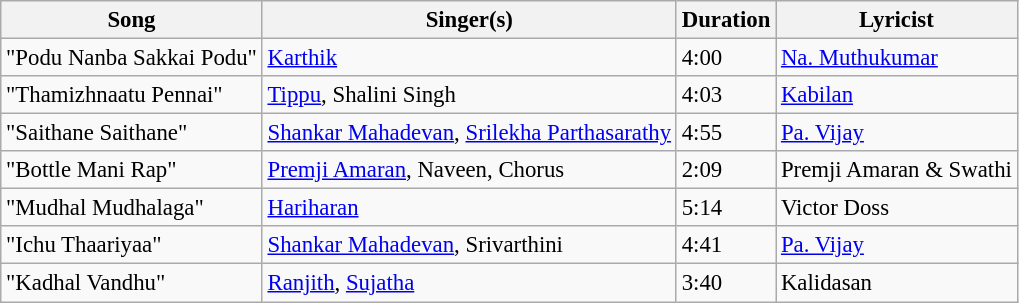<table class="wikitable" style="font-size:95%;">
<tr>
<th>Song</th>
<th>Singer(s)</th>
<th>Duration</th>
<th>Lyricist</th>
</tr>
<tr>
<td>"Podu Nanba Sakkai Podu"</td>
<td><a href='#'>Karthik</a></td>
<td>4:00</td>
<td><a href='#'>Na. Muthukumar</a></td>
</tr>
<tr>
<td>"Thamizhnaatu Pennai"</td>
<td><a href='#'>Tippu</a>, Shalini Singh</td>
<td>4:03</td>
<td><a href='#'>Kabilan</a></td>
</tr>
<tr>
<td>"Saithane Saithane"</td>
<td><a href='#'>Shankar Mahadevan</a>, <a href='#'>Srilekha Parthasarathy</a></td>
<td>4:55</td>
<td><a href='#'>Pa. Vijay</a></td>
</tr>
<tr>
<td>"Bottle Mani Rap"</td>
<td><a href='#'>Premji Amaran</a>, Naveen, Chorus</td>
<td>2:09</td>
<td>Premji Amaran & Swathi</td>
</tr>
<tr>
<td>"Mudhal Mudhalaga"</td>
<td><a href='#'>Hariharan</a></td>
<td>5:14</td>
<td>Victor Doss</td>
</tr>
<tr>
<td>"Ichu Thaariyaa"</td>
<td><a href='#'>Shankar Mahadevan</a>, Srivarthini</td>
<td>4:41</td>
<td><a href='#'>Pa. Vijay</a></td>
</tr>
<tr>
<td>"Kadhal Vandhu"</td>
<td><a href='#'>Ranjith</a>, <a href='#'>Sujatha</a></td>
<td>3:40</td>
<td>Kalidasan</td>
</tr>
</table>
